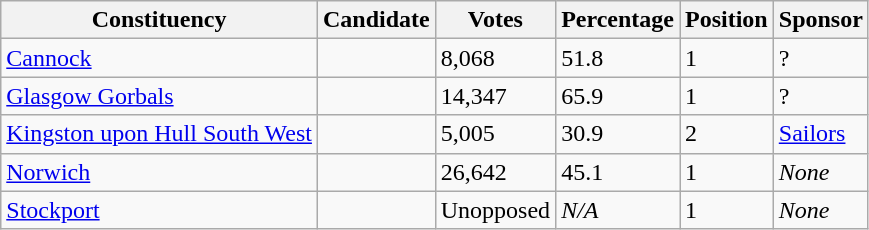<table class="wikitable sortable">
<tr>
<th>Constituency</th>
<th>Candidate</th>
<th>Votes</th>
<th>Percentage</th>
<th>Position</th>
<th>Sponsor</th>
</tr>
<tr>
<td><a href='#'>Cannock</a></td>
<td></td>
<td>8,068</td>
<td>51.8</td>
<td>1</td>
<td>?</td>
</tr>
<tr>
<td><a href='#'>Glasgow Gorbals</a></td>
<td></td>
<td>14,347</td>
<td>65.9</td>
<td>1</td>
<td>?</td>
</tr>
<tr>
<td><a href='#'>Kingston upon Hull South West</a></td>
<td></td>
<td>5,005</td>
<td>30.9</td>
<td>2</td>
<td><a href='#'>Sailors</a></td>
</tr>
<tr>
<td><a href='#'>Norwich</a></td>
<td></td>
<td>26,642</td>
<td>45.1</td>
<td>1</td>
<td><em>None</em></td>
</tr>
<tr>
<td><a href='#'>Stockport</a></td>
<td></td>
<td>Unopposed</td>
<td><em>N/A</em></td>
<td>1</td>
<td><em>None</em></td>
</tr>
</table>
